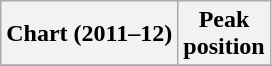<table class="wikitable sortable">
<tr>
<th>Chart (2011–12)</th>
<th>Peak<br>position</th>
</tr>
<tr>
</tr>
</table>
